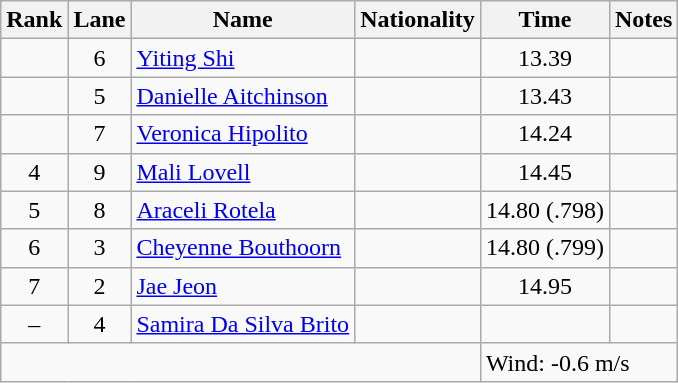<table class="wikitable sortable" style="text-align:center">
<tr>
<th>Rank</th>
<th>Lane</th>
<th>Name</th>
<th>Nationality</th>
<th>Time</th>
<th>Notes</th>
</tr>
<tr>
<td></td>
<td>6</td>
<td align="left"><a href='#'>Yiting Shi</a></td>
<td align="left"></td>
<td>13.39</td>
<td></td>
</tr>
<tr>
<td></td>
<td>5</td>
<td align="left"><a href='#'>Danielle Aitchinson</a></td>
<td align="left"></td>
<td>13.43</td>
<td></td>
</tr>
<tr>
<td></td>
<td>7</td>
<td align="left"><a href='#'>Veronica Hipolito</a></td>
<td align="left"></td>
<td>14.24</td>
<td></td>
</tr>
<tr>
<td>4</td>
<td>9</td>
<td align="left"><a href='#'>Mali Lovell</a></td>
<td align="left"></td>
<td>14.45</td>
<td></td>
</tr>
<tr>
<td>5</td>
<td>8</td>
<td align="left"><a href='#'>Araceli Rotela</a></td>
<td align="left"></td>
<td>14.80 (.798)</td>
<td></td>
</tr>
<tr>
<td>6</td>
<td>3</td>
<td align="left"><a href='#'>Cheyenne Bouthoorn</a></td>
<td align="left"></td>
<td>14.80 (.799)</td>
<td></td>
</tr>
<tr>
<td>7</td>
<td>2</td>
<td align="left"><a href='#'>Jae Jeon</a></td>
<td align="left"></td>
<td>14.95</td>
<td></td>
</tr>
<tr>
<td>–</td>
<td>4</td>
<td align="left"><a href='#'>Samira Da Silva Brito</a></td>
<td align="left"></td>
<td></td>
<td></td>
</tr>
<tr class="sortbottom">
<td colspan="4"></td>
<td colspan="2" style="text-align:left;">Wind: -0.6 m/s</td>
</tr>
</table>
